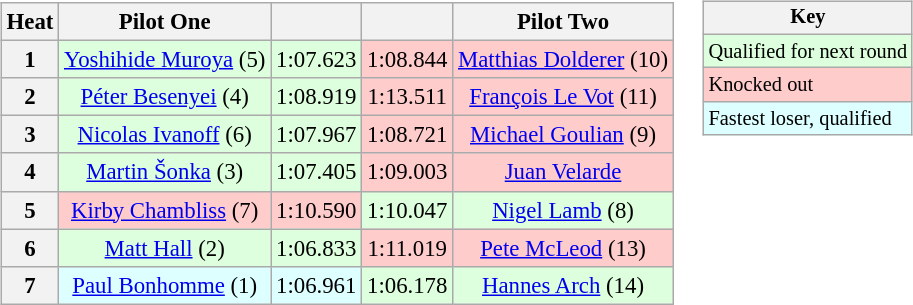<table>
<tr>
<td><br><table class="wikitable" style="font-size:95%; text-align:center">
<tr>
<th>Heat</th>
<th>Pilot One</th>
<th></th>
<th></th>
<th>Pilot Two</th>
</tr>
<tr>
<th>1</th>
<td style="background:#ddffdd;"> <a href='#'>Yoshihide Muroya</a> (5)</td>
<td style="background:#ddffdd;">1:07.623</td>
<td style="background:#ffcccc;">1:08.844</td>
<td style="background:#ffcccc;"> <a href='#'>Matthias Dolderer</a> (10)</td>
</tr>
<tr>
<th>2</th>
<td style="background:#ddffdd;"> <a href='#'>Péter Besenyei</a> (4)</td>
<td style="background:#ddffdd;">1:08.919</td>
<td style="background:#ffcccc;">1:13.511</td>
<td style="background:#ffcccc;"> <a href='#'>François Le Vot</a> (11)</td>
</tr>
<tr>
<th>3</th>
<td style="background:#ddffdd;"> <a href='#'>Nicolas Ivanoff</a> (6)</td>
<td style="background:#ddffdd;">1:07.967</td>
<td style="background:#ffcccc;">1:08.721</td>
<td style="background:#ffcccc;"> <a href='#'>Michael Goulian</a> (9)</td>
</tr>
<tr>
<th>4</th>
<td style="background:#ddffdd;"> <a href='#'>Martin Šonka</a> (3)</td>
<td style="background:#ddffdd;">1:07.405</td>
<td style="background:#ffcccc;">1:09.003</td>
<td style="background:#ffcccc;"> <a href='#'>Juan Velarde</a></td>
</tr>
<tr>
<th>5</th>
<td style="background:#ffcccc;"> <a href='#'>Kirby Chambliss</a> (7)</td>
<td style="background:#ffcccc;">1:10.590</td>
<td style="background:#ddffdd;">1:10.047</td>
<td style="background:#ddffdd;"> <a href='#'>Nigel Lamb</a> (8)</td>
</tr>
<tr>
<th>6</th>
<td style="background:#ddffdd;"> <a href='#'>Matt Hall</a> (2)</td>
<td style="background:#ddffdd;">1:06.833</td>
<td style="background:#ffcccc;">1:11.019</td>
<td style="background:#ffcccc;"> <a href='#'>Pete McLeod</a> (13)</td>
</tr>
<tr>
<th>7</th>
<td style="background:#ddffff;"> <a href='#'>Paul Bonhomme</a> (1)</td>
<td style="background:#ddffff;">1:06.961</td>
<td style="background:#ddffdd;">1:06.178</td>
<td style="background:#ddffdd;"> <a href='#'>Hannes Arch</a> (14)</td>
</tr>
</table>
</td>
<td valign="top"><br><table class="wikitable" style="font-size: 85%;">
<tr>
<th colspan=2>Key</th>
</tr>
<tr style="background:#ddffdd;">
<td>Qualified for next round</td>
</tr>
<tr style="background:#ffcccc;">
<td>Knocked out</td>
</tr>
<tr style="background:#ddffff;">
<td>Fastest loser, qualified</td>
</tr>
</table>
</td>
</tr>
</table>
